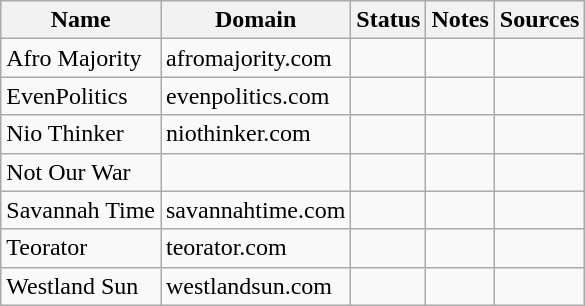<table class="wikitable sortable mw-collapsible">
<tr>
<th>Name</th>
<th>Domain</th>
<th>Status</th>
<th class="sortable">Notes</th>
<th class="unsortable">Sources</th>
</tr>
<tr>
<td>Afro Majority</td>
<td>afromajority.com</td>
<td></td>
<td></td>
<td></td>
</tr>
<tr>
<td>EvenPolitics</td>
<td>evenpolitics.com</td>
<td></td>
<td></td>
<td></td>
</tr>
<tr>
<td>Nio Thinker</td>
<td>niothinker.com</td>
<td></td>
<td></td>
<td></td>
</tr>
<tr>
<td>Not Our War</td>
<td></td>
<td></td>
<td></td>
<td></td>
</tr>
<tr>
<td>Savannah Time</td>
<td>savannahtime.com</td>
<td></td>
<td></td>
<td></td>
</tr>
<tr>
<td>Teorator</td>
<td>teorator.com</td>
<td></td>
<td></td>
<td></td>
</tr>
<tr>
<td>Westland Sun</td>
<td>westlandsun.com</td>
<td></td>
<td></td>
<td></td>
</tr>
</table>
